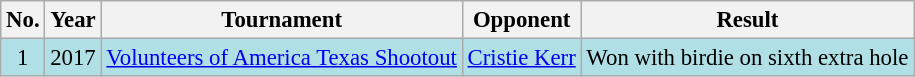<table class="wikitable" style="font-size:95%;">
<tr>
<th>No.</th>
<th>Year</th>
<th>Tournament</th>
<th>Opponent</th>
<th>Result</th>
</tr>
<tr style="background:#B0E0E6;">
<td align=center>1</td>
<td>2017</td>
<td><a href='#'>Volunteers of America Texas Shootout</a></td>
<td> <a href='#'>Cristie Kerr</a></td>
<td>Won with birdie on sixth extra hole</td>
</tr>
</table>
